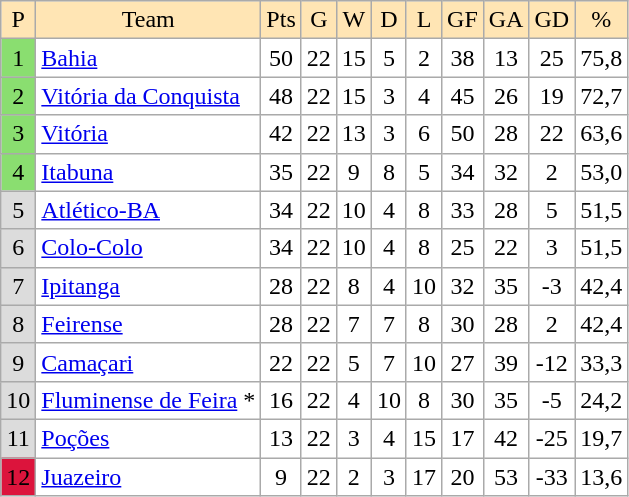<table class="wikitable sortable">
<tr>
<td bgcolor=#ffe5b4 align="center"><span>P</span></td>
<td bgcolor=#ffe5b4 align="center"><span>Team</span></td>
<td bgcolor=#ffe5b4 align="center"><span>Pts</span></td>
<td bgcolor=#ffe5b4 align="center"><span>G</span></td>
<td bgcolor=#ffe5b4 align="center"><span>W</span></td>
<td bgcolor=#ffe5b4 align="center"><span>D</span></td>
<td bgcolor=#ffe5b4 align="center"><span>L</span></td>
<td bgcolor=#ffe5b4 align="center"><span>GF</span></td>
<td bgcolor=#ffe5b4 align="center"><span>GA</span></td>
<td bgcolor=#ffe5b4 align="center"><span>GD</span></td>
<td bgcolor=#ffe5b4 align="center"><span>%</span></td>
</tr>
<tr>
<td bgcolor=#8ADE70 align="center"><span>1</span></td>
<td bgcolor=#FFFFFF><a href='#'>Bahia</a></td>
<td bgcolor=#FFFFFF align="center">50</td>
<td bgcolor=#FFFFFF align="center">22</td>
<td bgcolor=#FFFFFF align="center">15</td>
<td bgcolor=#FFFFFF align="center">5</td>
<td bgcolor=#FFFFFF align="center">2</td>
<td bgcolor=#FFFFFF align="center">38</td>
<td bgcolor=#FFFFFF align="center">13</td>
<td bgcolor=#FFFFFF align="center">25</td>
<td bgcolor=#FFFFFF align="center">75,8</td>
</tr>
<tr>
<td bgcolor=#8ADE70 align="center"><span>2</span></td>
<td bgcolor=#FFFFFF><a href='#'>Vitória da Conquista</a></td>
<td bgcolor=#FFFFFF align="center">48</td>
<td bgcolor=#FFFFFF align="center">22</td>
<td bgcolor=#FFFFFF align="center">15</td>
<td bgcolor=#FFFFFF align="center">3</td>
<td bgcolor=#FFFFFF align="center">4</td>
<td bgcolor=#FFFFFF align="center">45</td>
<td bgcolor=#FFFFFF align="center">26</td>
<td bgcolor=#FFFFFF align="center">19</td>
<td bgcolor=#FFFFFF align="center">72,7</td>
</tr>
<tr>
<td bgcolor=#8ADE70 align="center"><span>3</span></td>
<td bgcolor=#FFFFFF><a href='#'>Vitória</a></td>
<td bgcolor=#FFFFFF align="center">42</td>
<td bgcolor=#FFFFFF align="center">22</td>
<td bgcolor=#FFFFFF align="center">13</td>
<td bgcolor=#FFFFFF align="center">3</td>
<td bgcolor=#FFFFFF align="center">6</td>
<td bgcolor=#FFFFFF align="center">50</td>
<td bgcolor=#FFFFFF align="center">28</td>
<td bgcolor=#FFFFFF align="center">22</td>
<td bgcolor=#FFFFFF align="center">63,6</td>
</tr>
<tr>
<td bgcolor=#8ADE70 align="center"><span>4</span></td>
<td bgcolor=#FFFFFF><a href='#'>Itabuna</a></td>
<td bgcolor=#FFFFFF align="center">35</td>
<td bgcolor=#FFFFFF align="center">22</td>
<td bgcolor=#FFFFFF align="center">9</td>
<td bgcolor=#FFFFFF align="center">8</td>
<td bgcolor=#FFFFFF align="center">5</td>
<td bgcolor=#FFFFFF align="center">34</td>
<td bgcolor=#FFFFFF align="center">32</td>
<td bgcolor=#FFFFFF align="center">2</td>
<td bgcolor=#FFFFFF align="center">53,0</td>
</tr>
<tr>
<td bgcolor=#DCDCDC align="center"><span>5</span></td>
<td bgcolor=#FFFFFF><a href='#'>Atlético-BA</a></td>
<td bgcolor=#FFFFFF align="center">34</td>
<td bgcolor=#FFFFFF align="center">22</td>
<td bgcolor=#FFFFFF align="center">10</td>
<td bgcolor=#FFFFFF align="center">4</td>
<td bgcolor=#FFFFFF align="center">8</td>
<td bgcolor=#FFFFFF align="center">33</td>
<td bgcolor=#FFFFFF align="center">28</td>
<td bgcolor=#FFFFFF align="center">5</td>
<td bgcolor=#FFFFFF align="center">51,5</td>
</tr>
<tr>
<td bgcolor=#DCDCDC align="center"><span>6</span></td>
<td bgcolor=#FFFFFF><a href='#'>Colo-Colo</a></td>
<td bgcolor=#FFFFFF align="center">34</td>
<td bgcolor=#FFFFFF align="center">22</td>
<td bgcolor=#FFFFFF align="center">10</td>
<td bgcolor=#FFFFFF align="center">4</td>
<td bgcolor=#FFFFFF align="center">8</td>
<td bgcolor=#FFFFFF align="center">25</td>
<td bgcolor=#FFFFFF align="center">22</td>
<td bgcolor=#FFFFFF align="center">3</td>
<td bgcolor=#FFFFFF align="center">51,5</td>
</tr>
<tr>
<td bgcolor=#DCDCDC align="center"><span>7</span></td>
<td bgcolor=#FFFFFF><a href='#'>Ipitanga</a></td>
<td bgcolor=#FFFFFF align="center">28</td>
<td bgcolor=#FFFFFF align="center">22</td>
<td bgcolor=#FFFFFF align="center">8</td>
<td bgcolor=#FFFFFF align="center">4</td>
<td bgcolor=#FFFFFF align="center">10</td>
<td bgcolor=#FFFFFF align="center">32</td>
<td bgcolor=#FFFFFF align="center">35</td>
<td bgcolor=#FFFFFF align="center">-3</td>
<td bgcolor=#FFFFFF align="center">42,4</td>
</tr>
<tr>
<td bgcolor=#DCDCDC align="center"><span>8</span></td>
<td bgcolor=#FFFFFF><a href='#'>Feirense</a></td>
<td bgcolor=#FFFFFF align="center">28</td>
<td bgcolor=#FFFFFF align="center">22</td>
<td bgcolor=#FFFFFF align="center">7</td>
<td bgcolor=#FFFFFF align="center">7</td>
<td bgcolor=#FFFFFF align="center">8</td>
<td bgcolor=#FFFFFF align="center">30</td>
<td bgcolor=#FFFFFF align="center">28</td>
<td bgcolor=#FFFFFF align="center">2</td>
<td bgcolor=#FFFFFF align="center">42,4</td>
</tr>
<tr>
<td bgcolor=#DCDCDC align="center"><span>9</span></td>
<td bgcolor=#FFFFFF><a href='#'>Camaçari</a></td>
<td bgcolor=#FFFFFF align="center">22</td>
<td bgcolor=#FFFFFF align="center">22</td>
<td bgcolor=#FFFFFF align="center">5</td>
<td bgcolor=#FFFFFF align="center">7</td>
<td bgcolor=#FFFFFF align="center">10</td>
<td bgcolor=#FFFFFF align="center">27</td>
<td bgcolor=#FFFFFF align="center">39</td>
<td bgcolor=#FFFFFF align="center">-12</td>
<td bgcolor=#FFFFFF align="center">33,3</td>
</tr>
<tr>
<td bgcolor=#DCDCDC align="center"><span>10</span></td>
<td bgcolor=#FFFFFF><a href='#'>Fluminense de Feira</a> *</td>
<td bgcolor=#FFFFFF align="center">16</td>
<td bgcolor=#FFFFFF align="center">22</td>
<td bgcolor=#FFFFFF align="center">4</td>
<td bgcolor=#FFFFFF align="center">10</td>
<td bgcolor=#FFFFFF align="center">8</td>
<td bgcolor=#FFFFFF align="center">30</td>
<td bgcolor=#FFFFFF align="center">35</td>
<td bgcolor=#FFFFFF align="center">-5</td>
<td bgcolor=#FFFFFF align="center">24,2</td>
</tr>
<tr>
<td bgcolor=#DCDCDC align="center"><span>11</span></td>
<td bgcolor=#FFFFFF><a href='#'>Poções</a></td>
<td bgcolor=#FFFFFF align="center">13</td>
<td bgcolor=#FFFFFF align="center">22</td>
<td bgcolor=#FFFFFF align="center">3</td>
<td bgcolor=#FFFFFF align="center">4</td>
<td bgcolor=#FFFFFF align="center">15</td>
<td bgcolor=#FFFFFF align="center">17</td>
<td bgcolor=#FFFFFF align="center">42</td>
<td bgcolor=#FFFFFF align="center">-25</td>
<td bgcolor=#FFFFFF align="center">19,7</td>
</tr>
<tr>
<td bgcolor=#DC143C align="center"><span>12</span></td>
<td bgcolor=#FFFFFF><a href='#'>Juazeiro</a></td>
<td bgcolor=#FFFFFF align="center">9</td>
<td bgcolor=#FFFFFF align="center">22</td>
<td bgcolor=#FFFFFF align="center">2</td>
<td bgcolor=#FFFFFF align="center">3</td>
<td bgcolor=#FFFFFF align="center">17</td>
<td bgcolor=#FFFFFF align="center">20</td>
<td bgcolor=#FFFFFF align="center">53</td>
<td bgcolor=#FFFFFF align="center">-33</td>
<td bgcolor=#FFFFFF align="center">13,6</td>
</tr>
</table>
